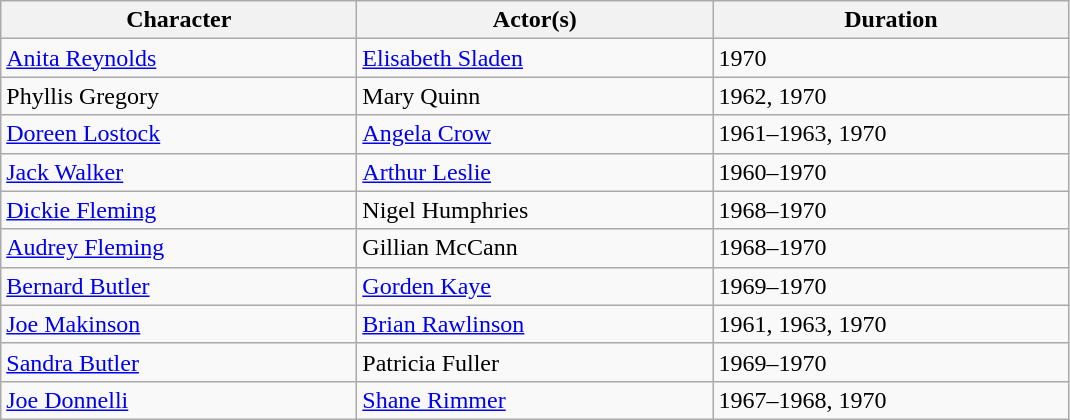<table class="wikitable">
<tr>
<th scope="col" style="width:230px;">Character</th>
<th scope="col" style="width:230px;">Actor(s)</th>
<th scope="col" style="width:230px;">Duration</th>
</tr>
<tr>
<td><a href='#'>Anita Reynolds</a></td>
<td><a href='#'>Elisabeth Sladen</a></td>
<td>1970</td>
</tr>
<tr>
<td>Phyllis Gregory</td>
<td>Mary Quinn</td>
<td>1962, 1970</td>
</tr>
<tr>
<td><a href='#'>Doreen Lostock</a></td>
<td><a href='#'>Angela Crow</a></td>
<td>1961–1963, 1970</td>
</tr>
<tr>
<td><a href='#'>Jack Walker</a></td>
<td><a href='#'>Arthur Leslie</a></td>
<td>1960–1970</td>
</tr>
<tr>
<td><a href='#'>Dickie Fleming</a></td>
<td>Nigel Humphries</td>
<td>1968–1970</td>
</tr>
<tr>
<td><a href='#'>Audrey Fleming</a></td>
<td>Gillian McCann</td>
<td>1968–1970</td>
</tr>
<tr>
<td><a href='#'>Bernard Butler</a></td>
<td><a href='#'>Gorden Kaye</a></td>
<td>1969–1970</td>
</tr>
<tr>
<td><a href='#'>Joe Makinson</a></td>
<td><a href='#'>Brian Rawlinson</a></td>
<td>1961, 1963, 1970</td>
</tr>
<tr>
<td><a href='#'>Sandra Butler</a></td>
<td>Patricia Fuller</td>
<td>1969–1970</td>
</tr>
<tr>
<td><a href='#'>Joe Donnelli</a></td>
<td><a href='#'>Shane Rimmer</a></td>
<td>1967–1968, 1970</td>
</tr>
</table>
